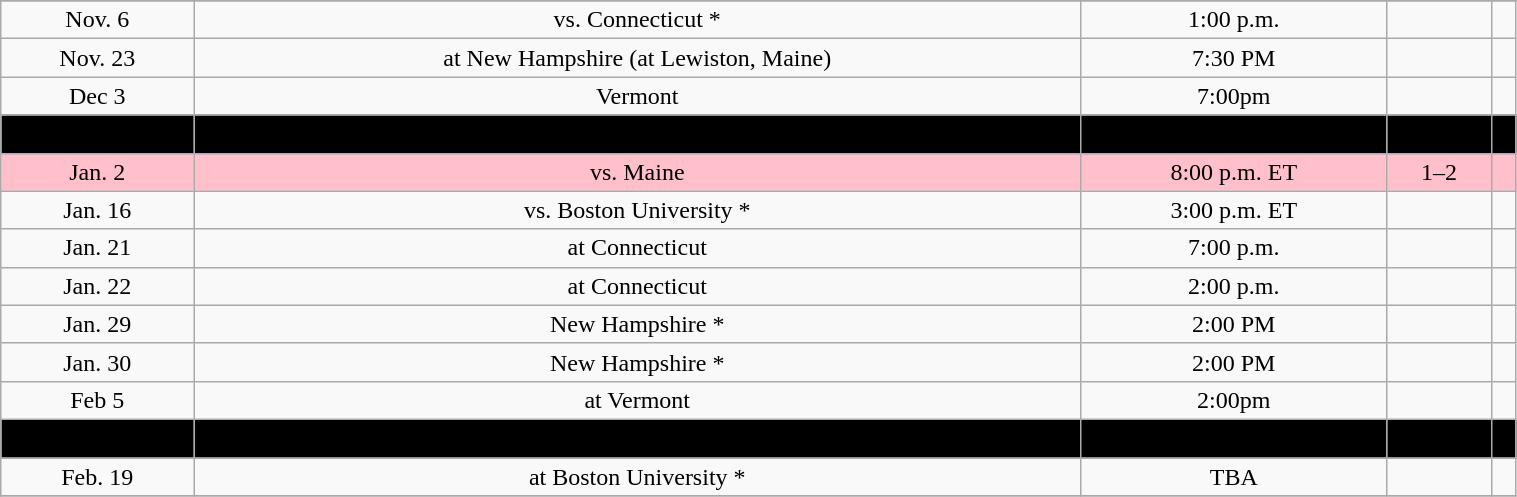<table class="wikitable" width="80%">
<tr align="center">
</tr>
<tr align="center" bgcolor="">
<td>Nov. 6</td>
<td>vs. Connecticut *</td>
<td>1:00 p.m.</td>
<td></td>
<td></td>
</tr>
<tr align="center" bgcolor="">
<td>Nov. 23</td>
<td>at New Hampshire (at Lewiston, Maine)</td>
<td>7:30 PM</td>
<td></td>
<td></td>
</tr>
<tr align="center" bgcolor="">
<td>Dec	3</td>
<td>Vermont</td>
<td>7:00pm</td>
<td></td>
<td></td>
</tr>
<tr align="center" bgcolor=" ">
<td>Dec	4</td>
<td>Vermont</td>
<td>4:00pm</td>
<td></td>
<td></td>
</tr>
<tr align="center" bgcolor="pink">
<td>Jan. 2</td>
<td>vs. Maine</td>
<td>8:00 p.m. ET</td>
<td>1–2</td>
<td></td>
</tr>
<tr align="center" bgcolor="">
<td>Jan. 16</td>
<td>vs. Boston University *</td>
<td>3:00 p.m. ET</td>
<td></td>
<td></td>
</tr>
<tr align="center" bgcolor="">
<td>Jan. 21</td>
<td>at Connecticut</td>
<td>7:00 p.m.</td>
<td></td>
<td></td>
</tr>
<tr align="center" bgcolor="">
<td>Jan. 22</td>
<td>at Connecticut</td>
<td>2:00 p.m.</td>
<td></td>
<td></td>
</tr>
<tr align="center" bgcolor="">
<td>Jan. 29</td>
<td>New Hampshire *</td>
<td>2:00 PM</td>
<td></td>
<td></td>
</tr>
<tr align="center" bgcolor="">
<td>Jan. 30</td>
<td>New Hampshire *</td>
<td>2:00 PM</td>
<td></td>
<td></td>
</tr>
<tr align="center" bgcolor="">
<td>Feb	5</td>
<td>at Vermont</td>
<td>2:00pm</td>
<td></td>
<td></td>
</tr>
<tr align="center" bgcolor=" ">
<td>Feb. 18</td>
<td>at Boston University *</td>
<td>7:00 p.m. ET</td>
<td></td>
<td></td>
</tr>
<tr align="center" bgcolor="">
<td>Feb. 19</td>
<td>at Boston University *</td>
<td>TBA</td>
<td></td>
<td></td>
</tr>
<tr align="center" bgcolor="">
</tr>
</table>
